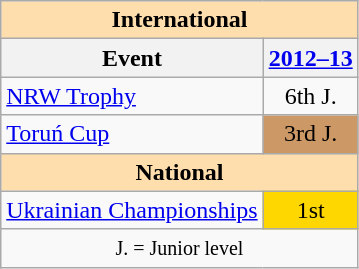<table class="wikitable" style="text-align:center">
<tr>
<th style="background-color: #ffdead; " colspan=2 align=center><strong>International</strong></th>
</tr>
<tr>
<th>Event</th>
<th><a href='#'>2012–13</a></th>
</tr>
<tr>
<td align=left><a href='#'>NRW Trophy</a></td>
<td>6th J.</td>
</tr>
<tr>
<td align=left><a href='#'>Toruń Cup</a></td>
<td bgcolor=cc9966>3rd J.</td>
</tr>
<tr>
<th style="background-color: #ffdead; " colspan=2 align=center><strong>National</strong></th>
</tr>
<tr>
<td align=left><a href='#'>Ukrainian Championships</a></td>
<td bgcolor=gold>1st</td>
</tr>
<tr>
<td colspan=2 align=center><small> J. = Junior level </small></td>
</tr>
</table>
